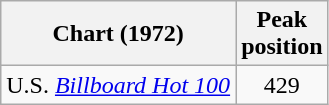<table class="wikitable">
<tr>
<th align="left">Chart (1972)</th>
<th align="left">Peak<br>position</th>
</tr>
<tr>
<td>U.S. <em><a href='#'>Billboard Hot 100</a></em> </td>
<td style="text-align:center;">429</td>
</tr>
</table>
